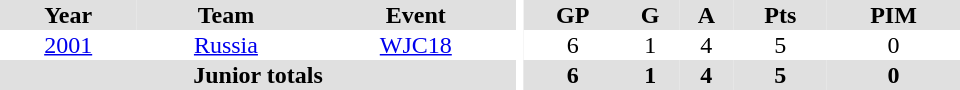<table border="0" cellpadding="1" cellspacing="0" ID="Table3" style="text-align:center; width:40em">
<tr ALIGN="center" bgcolor="#e0e0e0">
<th>Year</th>
<th>Team</th>
<th>Event</th>
<th rowspan="99" bgcolor="#ffffff"></th>
<th>GP</th>
<th>G</th>
<th>A</th>
<th>Pts</th>
<th>PIM</th>
</tr>
<tr>
<td><a href='#'>2001</a></td>
<td><a href='#'>Russia</a></td>
<td><a href='#'>WJC18</a></td>
<td>6</td>
<td>1</td>
<td>4</td>
<td>5</td>
<td>0</td>
</tr>
<tr bgcolor="#e0e0e0">
<th colspan="3">Junior totals</th>
<th>6</th>
<th>1</th>
<th>4</th>
<th>5</th>
<th>0</th>
</tr>
</table>
